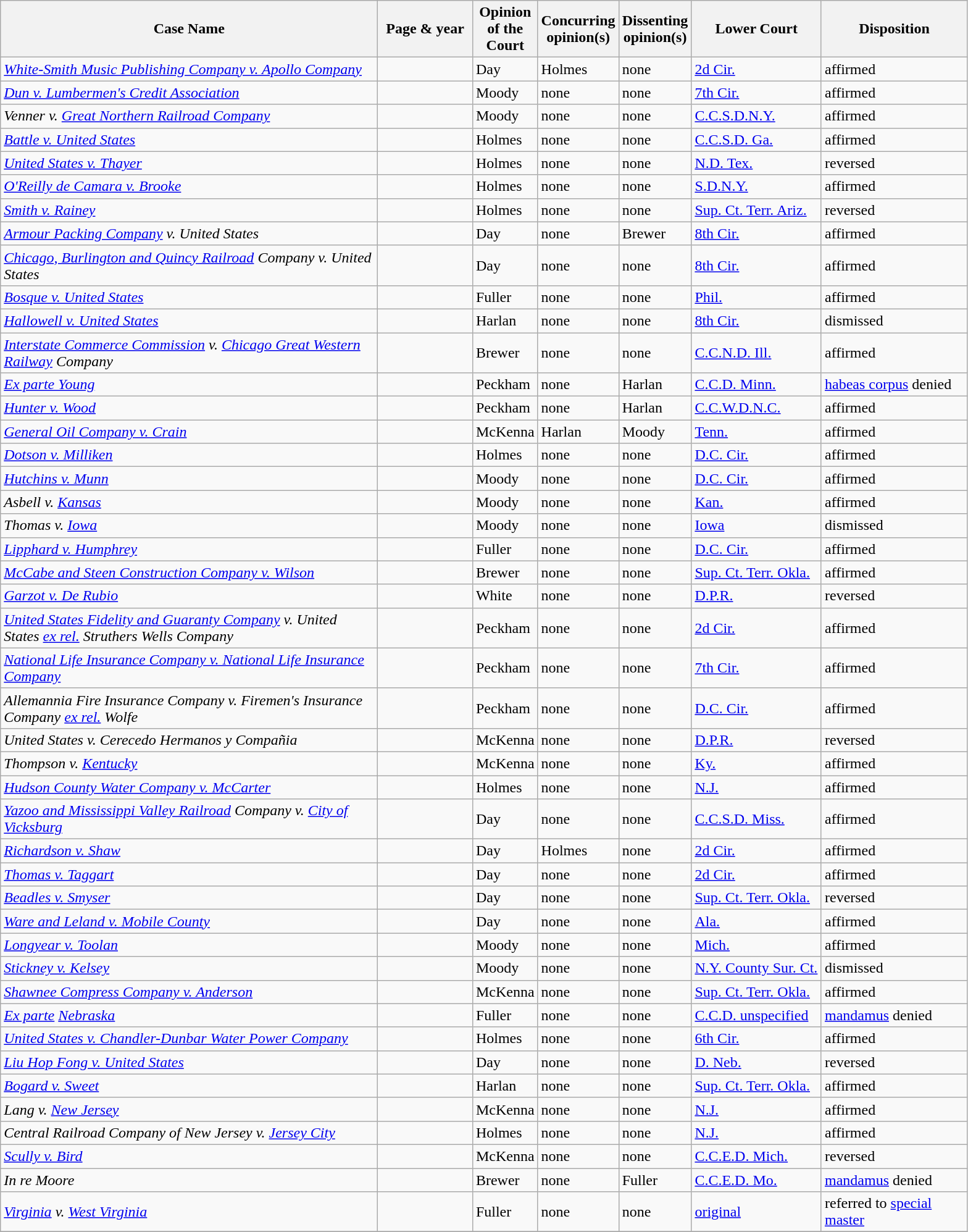<table class="wikitable sortable">
<tr>
<th scope="col" style="width: 400px;">Case Name</th>
<th scope="col" style="width: 95px;">Page & year</th>
<th scope="col" style="width: 10px;">Opinion of the Court</th>
<th scope="col" style="width: 10px;">Concurring opinion(s)</th>
<th scope="col" style="width: 10px;">Dissenting opinion(s)</th>
<th scope="col" style="width: 133px;">Lower Court</th>
<th scope="col" style="width: 150px;">Disposition</th>
</tr>
<tr>
<td><em><a href='#'>White-Smith Music Publishing Company v. Apollo Company</a></em></td>
<td align="right"></td>
<td>Day</td>
<td>Holmes</td>
<td>none</td>
<td><a href='#'>2d Cir.</a></td>
<td>affirmed</td>
</tr>
<tr>
<td><em><a href='#'>Dun v. Lumbermen's Credit Association</a></em></td>
<td align="right"></td>
<td>Moody</td>
<td>none</td>
<td>none</td>
<td><a href='#'>7th Cir.</a></td>
<td>affirmed</td>
</tr>
<tr>
<td><em>Venner v. <a href='#'>Great Northern Railroad Company</a></em></td>
<td align="right"></td>
<td>Moody</td>
<td>none</td>
<td>none</td>
<td><a href='#'>C.C.S.D.N.Y.</a></td>
<td>affirmed</td>
</tr>
<tr>
<td><em><a href='#'>Battle v. United States</a></em></td>
<td align="right"></td>
<td>Holmes</td>
<td>none</td>
<td>none</td>
<td><a href='#'>C.C.S.D. Ga.</a></td>
<td>affirmed</td>
</tr>
<tr>
<td><em><a href='#'>United States v. Thayer</a></em></td>
<td align="right"></td>
<td>Holmes</td>
<td>none</td>
<td>none</td>
<td><a href='#'>N.D. Tex.</a></td>
<td>reversed</td>
</tr>
<tr>
<td><em><a href='#'>O'Reilly de Camara v. Brooke</a></em></td>
<td align="right"></td>
<td>Holmes</td>
<td>none</td>
<td>none</td>
<td><a href='#'>S.D.N.Y.</a></td>
<td>affirmed</td>
</tr>
<tr>
<td><em><a href='#'>Smith v. Rainey</a></em></td>
<td align="right"></td>
<td>Holmes</td>
<td>none</td>
<td>none</td>
<td><a href='#'>Sup. Ct. Terr. Ariz.</a></td>
<td>reversed</td>
</tr>
<tr>
<td><em><a href='#'>Armour Packing Company</a> v. United States</em></td>
<td align="right"></td>
<td>Day</td>
<td>none</td>
<td>Brewer</td>
<td><a href='#'>8th Cir.</a></td>
<td>affirmed</td>
</tr>
<tr>
<td><em><a href='#'>Chicago, Burlington and Quincy Railroad</a> Company v. United States</em></td>
<td align="right"></td>
<td>Day</td>
<td>none</td>
<td>none</td>
<td><a href='#'>8th Cir.</a></td>
<td>affirmed</td>
</tr>
<tr>
<td><em><a href='#'>Bosque v. United States</a></em></td>
<td align="right"></td>
<td>Fuller</td>
<td>none</td>
<td>none</td>
<td><a href='#'>Phil.</a></td>
<td>affirmed</td>
</tr>
<tr>
<td><em><a href='#'>Hallowell v. United States</a></em></td>
<td align="right"></td>
<td>Harlan</td>
<td>none</td>
<td>none</td>
<td><a href='#'>8th Cir.</a></td>
<td>dismissed</td>
</tr>
<tr>
<td><em><a href='#'>Interstate Commerce Commission</a> v. <a href='#'>Chicago Great Western Railway</a> Company</em></td>
<td align="right"></td>
<td>Brewer</td>
<td>none</td>
<td>none</td>
<td><a href='#'>C.C.N.D. Ill.</a></td>
<td>affirmed</td>
</tr>
<tr>
<td><em><a href='#'>Ex parte Young</a></em></td>
<td align="right"></td>
<td>Peckham</td>
<td>none</td>
<td>Harlan</td>
<td><a href='#'>C.C.D. Minn.</a></td>
<td><a href='#'>habeas corpus</a> denied</td>
</tr>
<tr>
<td><em><a href='#'>Hunter v. Wood</a></em></td>
<td align="right"></td>
<td>Peckham</td>
<td>none</td>
<td>Harlan</td>
<td><a href='#'>C.C.W.D.N.C.</a></td>
<td>affirmed</td>
</tr>
<tr>
<td><em><a href='#'>General Oil Company v. Crain</a></em></td>
<td align="right"></td>
<td>McKenna</td>
<td>Harlan</td>
<td>Moody</td>
<td><a href='#'>Tenn.</a></td>
<td>affirmed</td>
</tr>
<tr>
<td><em><a href='#'>Dotson v. Milliken</a></em></td>
<td align="right"></td>
<td>Holmes</td>
<td>none</td>
<td>none</td>
<td><a href='#'>D.C. Cir.</a></td>
<td>affirmed</td>
</tr>
<tr>
<td><em><a href='#'>Hutchins v. Munn</a></em></td>
<td align="right"></td>
<td>Moody</td>
<td>none</td>
<td>none</td>
<td><a href='#'>D.C. Cir.</a></td>
<td>affirmed</td>
</tr>
<tr>
<td><em>Asbell v. <a href='#'>Kansas</a></em></td>
<td align="right"></td>
<td>Moody</td>
<td>none</td>
<td>none</td>
<td><a href='#'>Kan.</a></td>
<td>affirmed</td>
</tr>
<tr>
<td><em>Thomas v. <a href='#'>Iowa</a></em></td>
<td align="right"></td>
<td>Moody</td>
<td>none</td>
<td>none</td>
<td><a href='#'>Iowa</a></td>
<td>dismissed</td>
</tr>
<tr>
<td><em><a href='#'>Lipphard v. Humphrey</a></em></td>
<td align="right"></td>
<td>Fuller</td>
<td>none</td>
<td>none</td>
<td><a href='#'>D.C. Cir.</a></td>
<td>affirmed</td>
</tr>
<tr>
<td><em><a href='#'>McCabe and Steen Construction Company v. Wilson</a></em></td>
<td align="right"></td>
<td>Brewer</td>
<td>none</td>
<td>none</td>
<td><a href='#'>Sup. Ct. Terr. Okla.</a></td>
<td>affirmed</td>
</tr>
<tr>
<td><em><a href='#'>Garzot v. De Rubio</a></em></td>
<td align="right"></td>
<td>White</td>
<td>none</td>
<td>none</td>
<td><a href='#'>D.P.R.</a></td>
<td>reversed</td>
</tr>
<tr>
<td><em><a href='#'>United States Fidelity and Guaranty Company</a> v. United States <a href='#'>ex rel.</a> Struthers Wells Company</em></td>
<td align="right"></td>
<td>Peckham</td>
<td>none</td>
<td>none</td>
<td><a href='#'>2d Cir.</a></td>
<td>affirmed</td>
</tr>
<tr>
<td><em><a href='#'>National Life Insurance Company v. National Life Insurance Company</a></em></td>
<td align="right"></td>
<td>Peckham</td>
<td>none</td>
<td>none</td>
<td><a href='#'>7th Cir.</a></td>
<td>affirmed</td>
</tr>
<tr>
<td><em>Allemannia Fire Insurance Company v. Firemen's Insurance Company <a href='#'>ex rel.</a> Wolfe</em></td>
<td align="right"></td>
<td>Peckham</td>
<td>none</td>
<td>none</td>
<td><a href='#'>D.C. Cir.</a></td>
<td>affirmed</td>
</tr>
<tr>
<td><em>United States v. Cerecedo Hermanos y Compañia</em></td>
<td align="right"></td>
<td>McKenna</td>
<td>none</td>
<td>none</td>
<td><a href='#'>D.P.R.</a></td>
<td>reversed</td>
</tr>
<tr>
<td><em>Thompson v. <a href='#'>Kentucky</a></em></td>
<td align="right"></td>
<td>McKenna</td>
<td>none</td>
<td>none</td>
<td><a href='#'>Ky.</a></td>
<td>affirmed</td>
</tr>
<tr>
<td><em><a href='#'>Hudson County Water Company v. McCarter</a></em></td>
<td align="right"></td>
<td>Holmes</td>
<td>none</td>
<td>none</td>
<td><a href='#'>N.J.</a></td>
<td>affirmed</td>
</tr>
<tr>
<td><em><a href='#'>Yazoo and Mississippi Valley Railroad</a> Company v. <a href='#'>City of Vicksburg</a></em></td>
<td align="right"></td>
<td>Day</td>
<td>none</td>
<td>none</td>
<td><a href='#'>C.C.S.D. Miss.</a></td>
<td>affirmed</td>
</tr>
<tr>
<td><em><a href='#'>Richardson v. Shaw</a></em></td>
<td align="right"></td>
<td>Day</td>
<td>Holmes</td>
<td>none</td>
<td><a href='#'>2d Cir.</a></td>
<td>affirmed</td>
</tr>
<tr>
<td><em><a href='#'>Thomas v. Taggart</a></em></td>
<td align="right"></td>
<td>Day</td>
<td>none</td>
<td>none</td>
<td><a href='#'>2d Cir.</a></td>
<td>affirmed</td>
</tr>
<tr>
<td><em><a href='#'>Beadles v. Smyser</a></em></td>
<td align="right"></td>
<td>Day</td>
<td>none</td>
<td>none</td>
<td><a href='#'>Sup. Ct. Terr. Okla.</a></td>
<td>reversed</td>
</tr>
<tr>
<td><em><a href='#'>Ware and Leland v. Mobile County</a></em></td>
<td align="right"></td>
<td>Day</td>
<td>none</td>
<td>none</td>
<td><a href='#'>Ala.</a></td>
<td>affirmed</td>
</tr>
<tr>
<td><em><a href='#'>Longyear v. Toolan</a></em></td>
<td align="right"></td>
<td>Moody</td>
<td>none</td>
<td>none</td>
<td><a href='#'>Mich.</a></td>
<td>affirmed</td>
</tr>
<tr>
<td><em><a href='#'>Stickney v. Kelsey</a></em></td>
<td align="right"></td>
<td>Moody</td>
<td>none</td>
<td>none</td>
<td><a href='#'>N.Y. County Sur. Ct.</a></td>
<td>dismissed</td>
</tr>
<tr>
<td><em><a href='#'>Shawnee Compress Company v. Anderson</a></em></td>
<td align="right"></td>
<td>McKenna</td>
<td>none</td>
<td>none</td>
<td><a href='#'>Sup. Ct. Terr. Okla.</a></td>
<td>affirmed</td>
</tr>
<tr>
<td><em><a href='#'>Ex parte</a> <a href='#'>Nebraska</a></em></td>
<td align="right"></td>
<td>Fuller</td>
<td>none</td>
<td>none</td>
<td><a href='#'>C.C.D. unspecified</a></td>
<td><a href='#'>mandamus</a> denied</td>
</tr>
<tr>
<td><em><a href='#'>United States v. Chandler-Dunbar Water Power Company</a></em></td>
<td align="right"></td>
<td>Holmes</td>
<td>none</td>
<td>none</td>
<td><a href='#'>6th Cir.</a></td>
<td>affirmed</td>
</tr>
<tr>
<td><em><a href='#'>Liu Hop Fong v. United States</a></em></td>
<td align="right"></td>
<td>Day</td>
<td>none</td>
<td>none</td>
<td><a href='#'>D. Neb.</a></td>
<td>reversed</td>
</tr>
<tr>
<td><em><a href='#'>Bogard v. Sweet</a></em></td>
<td align="right"></td>
<td>Harlan</td>
<td>none</td>
<td>none</td>
<td><a href='#'>Sup. Ct. Terr. Okla.</a></td>
<td>affirmed</td>
</tr>
<tr>
<td><em>Lang v. <a href='#'>New Jersey</a></em></td>
<td align="right"></td>
<td>McKenna</td>
<td>none</td>
<td>none</td>
<td><a href='#'>N.J.</a></td>
<td>affirmed</td>
</tr>
<tr>
<td><em>Central Railroad Company of New Jersey v. <a href='#'>Jersey City</a></em></td>
<td align="right"></td>
<td>Holmes</td>
<td>none</td>
<td>none</td>
<td><a href='#'>N.J.</a></td>
<td>affirmed</td>
</tr>
<tr>
<td><em><a href='#'>Scully v. Bird</a></em></td>
<td align="right"></td>
<td>McKenna</td>
<td>none</td>
<td>none</td>
<td><a href='#'>C.C.E.D. Mich.</a></td>
<td>reversed</td>
</tr>
<tr>
<td><em>In re Moore</em></td>
<td align="right"></td>
<td>Brewer</td>
<td>none</td>
<td>Fuller</td>
<td><a href='#'>C.C.E.D. Mo.</a></td>
<td><a href='#'>mandamus</a> denied</td>
</tr>
<tr>
<td><em><a href='#'>Virginia</a> v. <a href='#'>West Virginia</a></em></td>
<td align="right"></td>
<td>Fuller</td>
<td>none</td>
<td>none</td>
<td><a href='#'>original</a></td>
<td>referred to <a href='#'>special master</a></td>
</tr>
<tr>
</tr>
</table>
